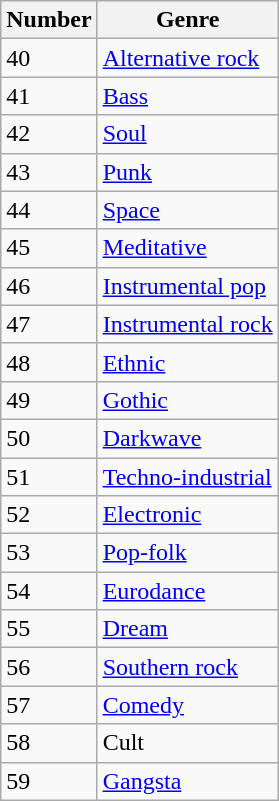<table class="wikitable">
<tr>
<th>Number</th>
<th>Genre</th>
</tr>
<tr>
<td>40</td>
<td><a href='#'>Alternative rock</a></td>
</tr>
<tr>
<td>41</td>
<td><a href='#'>Bass</a></td>
</tr>
<tr>
<td>42</td>
<td><a href='#'>Soul</a></td>
</tr>
<tr>
<td>43</td>
<td><a href='#'>Punk</a></td>
</tr>
<tr>
<td>44</td>
<td><a href='#'>Space</a></td>
</tr>
<tr>
<td>45</td>
<td><a href='#'>Meditative</a></td>
</tr>
<tr>
<td>46</td>
<td><a href='#'>Instrumental pop</a></td>
</tr>
<tr>
<td>47</td>
<td><a href='#'>Instrumental rock</a></td>
</tr>
<tr>
<td>48</td>
<td><a href='#'>Ethnic</a></td>
</tr>
<tr>
<td>49</td>
<td><a href='#'>Gothic</a></td>
</tr>
<tr>
<td>50</td>
<td><a href='#'>Darkwave</a></td>
</tr>
<tr>
<td>51</td>
<td><a href='#'>Techno-industrial</a></td>
</tr>
<tr>
<td>52</td>
<td><a href='#'>Electronic</a></td>
</tr>
<tr>
<td>53</td>
<td><a href='#'>Pop-folk</a></td>
</tr>
<tr>
<td>54</td>
<td><a href='#'>Eurodance</a></td>
</tr>
<tr>
<td>55</td>
<td><a href='#'>Dream</a></td>
</tr>
<tr>
<td>56</td>
<td><a href='#'>Southern rock</a></td>
</tr>
<tr>
<td>57</td>
<td><a href='#'>Comedy</a></td>
</tr>
<tr>
<td>58</td>
<td>Cult</td>
</tr>
<tr>
<td>59</td>
<td><a href='#'>Gangsta</a></td>
</tr>
</table>
